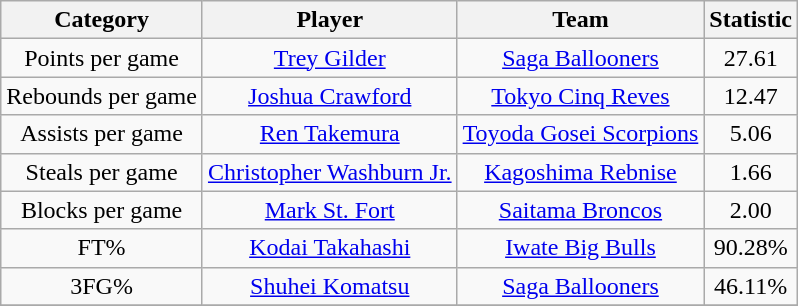<table class="wikitable" style="text-align:center">
<tr>
<th>Category</th>
<th>Player</th>
<th>Team</th>
<th>Statistic</th>
</tr>
<tr>
<td>Points per game</td>
<td><a href='#'>Trey Gilder</a></td>
<td><a href='#'>Saga Ballooners</a></td>
<td>27.61</td>
</tr>
<tr>
<td>Rebounds per game</td>
<td><a href='#'>Joshua Crawford</a></td>
<td><a href='#'>Tokyo Cinq Reves</a></td>
<td>12.47</td>
</tr>
<tr>
<td>Assists per game</td>
<td><a href='#'>Ren Takemura</a></td>
<td><a href='#'>Toyoda Gosei Scorpions</a></td>
<td>5.06</td>
</tr>
<tr>
<td>Steals per game</td>
<td><a href='#'>Christopher Washburn Jr.</a></td>
<td><a href='#'>Kagoshima Rebnise</a></td>
<td>1.66</td>
</tr>
<tr>
<td>Blocks per game</td>
<td><a href='#'>Mark St. Fort</a></td>
<td><a href='#'>Saitama Broncos</a></td>
<td>2.00</td>
</tr>
<tr>
<td>FT%</td>
<td><a href='#'>Kodai Takahashi</a></td>
<td><a href='#'>Iwate Big Bulls</a></td>
<td>90.28%</td>
</tr>
<tr>
<td>3FG%</td>
<td><a href='#'>Shuhei Komatsu</a></td>
<td><a href='#'>Saga Ballooners</a></td>
<td>46.11%</td>
</tr>
<tr>
</tr>
</table>
